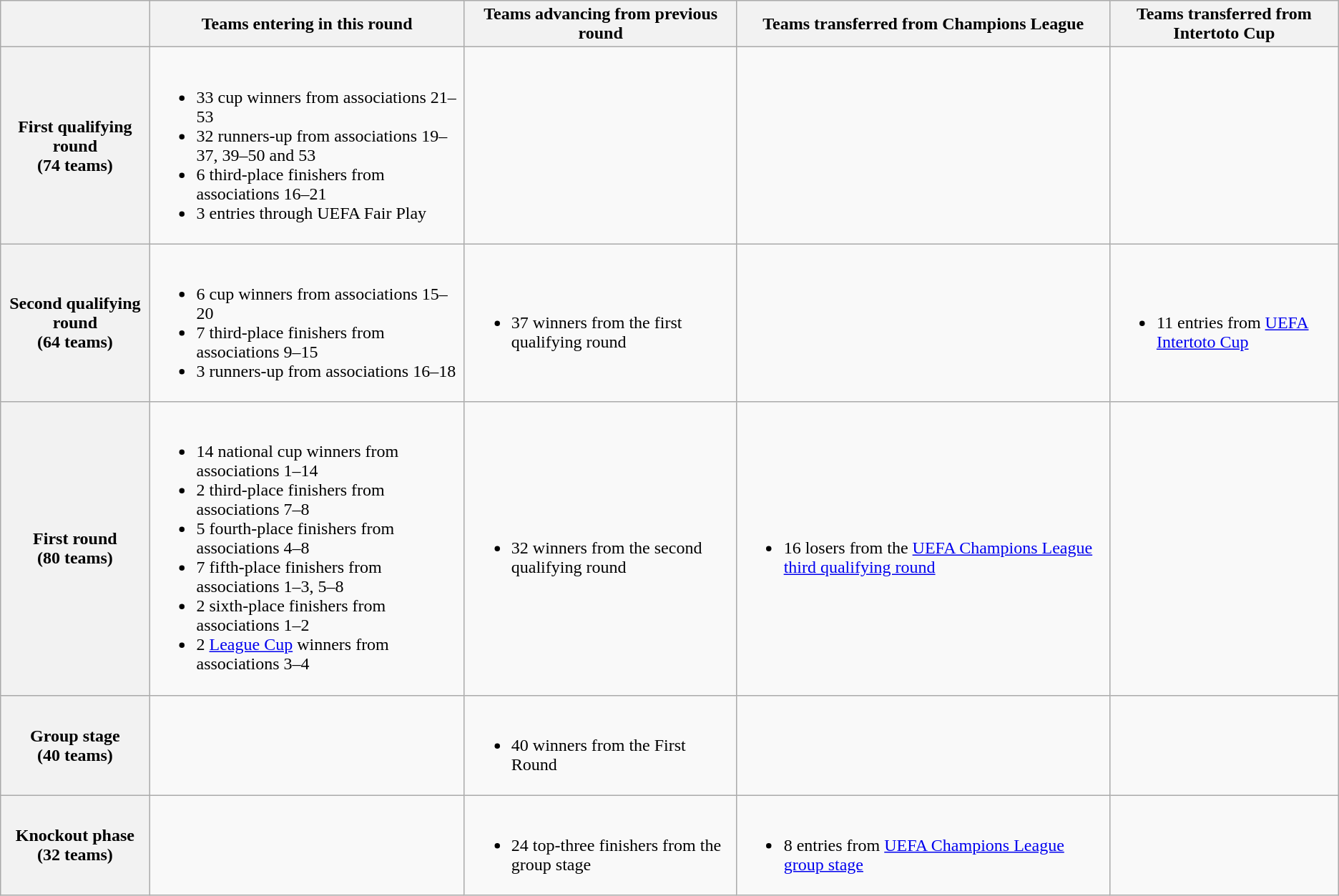<table class="wikitable">
<tr>
<th></th>
<th>Teams entering in this round</th>
<th>Teams advancing from previous round</th>
<th>Teams transferred from Champions League</th>
<th>Teams transferred from Intertoto Cup</th>
</tr>
<tr>
<th>First qualifying round<br> (74 teams)</th>
<td><br><ul><li>33 cup winners from associations 21–53</li><li>32 runners-up from associations 19–37, 39–50 and 53</li><li>6 third-place finishers from associations 16–21</li><li>3 entries through UEFA Fair Play</li></ul></td>
<td></td>
<td></td>
<td></td>
</tr>
<tr>
<th>Second qualifying round<br> (64 teams)</th>
<td><br><ul><li>6 cup winners from associations 15–20</li><li>7 third-place finishers from associations 9–15</li><li>3 runners-up from associations 16–18</li></ul></td>
<td><br><ul><li>37 winners from the first qualifying round</li></ul></td>
<td></td>
<td><br><ul><li>11 entries from <a href='#'>UEFA Intertoto Cup</a></li></ul></td>
</tr>
<tr>
<th>First round<br> (80 teams)</th>
<td><br><ul><li>14 national cup winners from associations 1–14</li><li>2 third-place finishers from associations 7–8</li><li>5 fourth-place finishers from associations 4–8</li><li>7 fifth-place finishers from associations 1–3, 5–8</li><li>2 sixth-place finishers from associations 1–2</li><li>2 <a href='#'>League Cup</a> winners from associations 3–4</li></ul></td>
<td><br><ul><li>32 winners from the second qualifying round</li></ul></td>
<td><br><ul><li>16 losers from the <a href='#'>UEFA Champions League third qualifying round</a></li></ul></td>
<td></td>
</tr>
<tr>
<th>Group stage<br> (40 teams)</th>
<td></td>
<td><br><ul><li>40 winners from the First Round</li></ul></td>
<td></td>
<td></td>
</tr>
<tr>
<th>Knockout phase<br> (32 teams)</th>
<td></td>
<td><br><ul><li>24 top-three finishers from the group stage</li></ul></td>
<td><br><ul><li>8 entries from <a href='#'>UEFA Champions League group stage</a></li></ul></td>
<td></td>
</tr>
</table>
